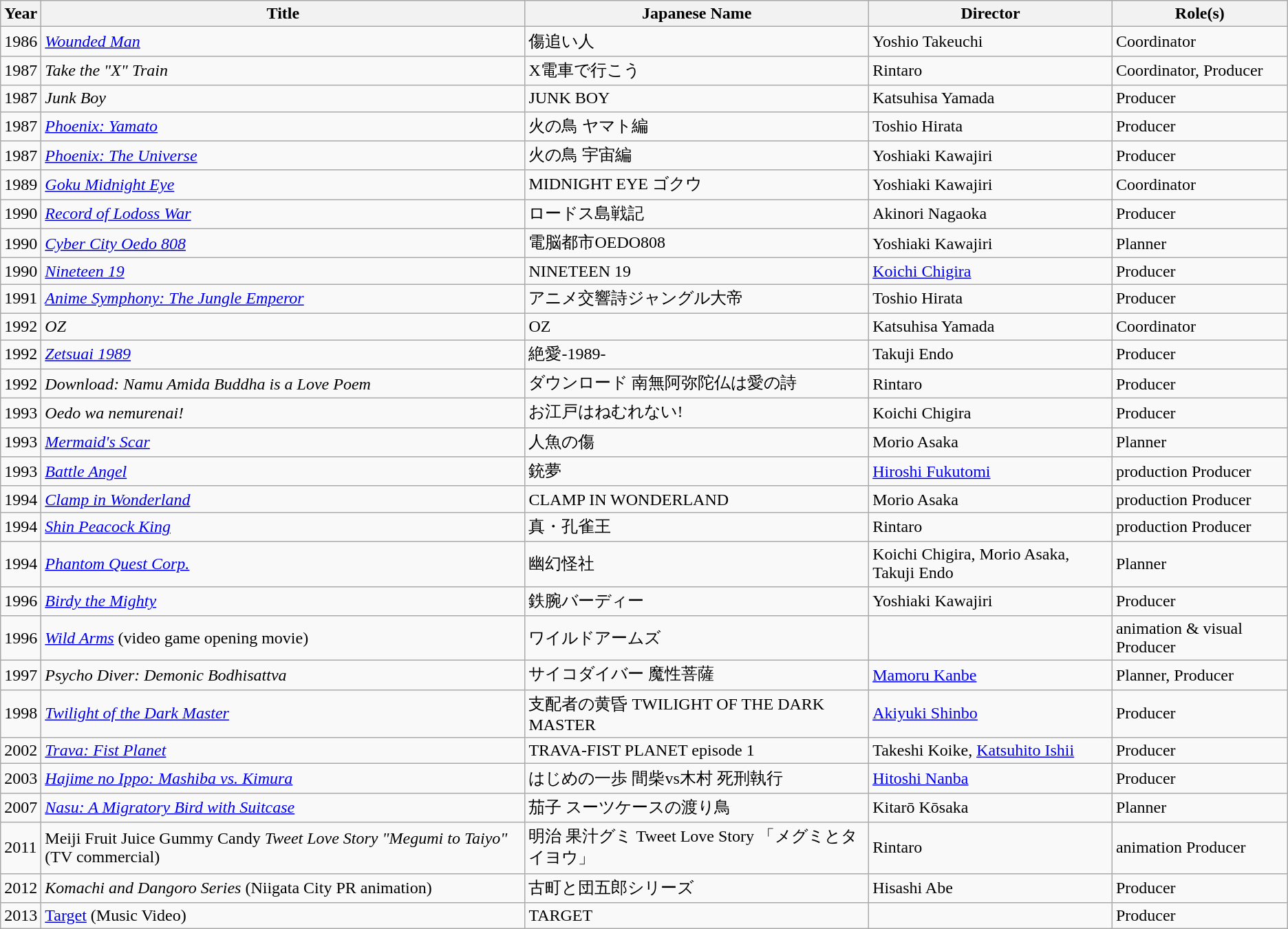<table class="wikitable sortable plainrowheaders">
<tr>
<th>Year</th>
<th>Title</th>
<th>Japanese Name</th>
<th>Director</th>
<th>Role(s)</th>
</tr>
<tr>
<td>1986</td>
<td><em><a href='#'>Wounded Man</a></em></td>
<td>傷追い人</td>
<td>Yoshio Takeuchi</td>
<td>Coordinator</td>
</tr>
<tr>
<td>1987</td>
<td><em>Take the "X" Train</em></td>
<td>X電車で行こう</td>
<td>Rintaro</td>
<td>Coordinator, Producer</td>
</tr>
<tr>
<td>1987</td>
<td><em>Junk Boy</em></td>
<td>JUNK BOY</td>
<td>Katsuhisa Yamada</td>
<td>Producer</td>
</tr>
<tr>
<td>1987</td>
<td><em><a href='#'>Phoenix: Yamato</a></em></td>
<td>火の鳥 ヤマト編</td>
<td>Toshio Hirata</td>
<td>Producer</td>
</tr>
<tr>
<td>1987</td>
<td><em><a href='#'>Phoenix: The Universe</a></em></td>
<td>火の鳥 宇宙編</td>
<td>Yoshiaki Kawajiri</td>
<td>Producer</td>
</tr>
<tr>
<td>1989</td>
<td><em><a href='#'>Goku Midnight Eye</a></em></td>
<td>MIDNIGHT EYE ゴクウ</td>
<td>Yoshiaki Kawajiri</td>
<td>Coordinator</td>
</tr>
<tr>
<td>1990</td>
<td><em><a href='#'>Record of Lodoss War</a></em></td>
<td>ロードス島戦記</td>
<td>Akinori Nagaoka</td>
<td>Producer</td>
</tr>
<tr>
<td>1990</td>
<td><em><a href='#'>Cyber City Oedo 808</a></em></td>
<td>電脳都市OEDO808</td>
<td>Yoshiaki Kawajiri</td>
<td>Planner</td>
</tr>
<tr>
<td>1990</td>
<td><em><a href='#'>Nineteen 19</a></em></td>
<td>NINETEEN 19</td>
<td><a href='#'>Koichi Chigira</a></td>
<td>Producer</td>
</tr>
<tr>
<td>1991</td>
<td><em><a href='#'>Anime Symphony: The Jungle Emperor</a></em></td>
<td>アニメ交響詩ジャングル大帝</td>
<td>Toshio Hirata</td>
<td>Producer</td>
</tr>
<tr>
<td>1992</td>
<td><em>OZ</em></td>
<td>OZ</td>
<td>Katsuhisa Yamada</td>
<td>Coordinator</td>
</tr>
<tr>
<td>1992</td>
<td><em><a href='#'>Zetsuai 1989</a></em></td>
<td>絶愛-1989-</td>
<td>Takuji Endo</td>
<td>Producer</td>
</tr>
<tr>
<td>1992</td>
<td><em>Download: Namu Amida Buddha is a Love Poem</em></td>
<td>ダウンロード 南無阿弥陀仏は愛の詩</td>
<td>Rintaro</td>
<td>Producer</td>
</tr>
<tr>
<td>1993</td>
<td><em>Oedo wa nemurenai!</em></td>
<td>お江戸はねむれない!</td>
<td>Koichi Chigira</td>
<td>Producer</td>
</tr>
<tr>
<td>1993</td>
<td><em><a href='#'>Mermaid's Scar</a></em></td>
<td>人魚の傷</td>
<td>Morio Asaka</td>
<td>Planner</td>
</tr>
<tr>
<td>1993</td>
<td><em><a href='#'>Battle Angel</a></em></td>
<td>銃夢</td>
<td><a href='#'>Hiroshi Fukutomi</a></td>
<td>production Producer</td>
</tr>
<tr>
<td>1994</td>
<td><em><a href='#'>Clamp in Wonderland</a></em></td>
<td>CLAMP IN WONDERLAND</td>
<td>Morio Asaka</td>
<td>production Producer</td>
</tr>
<tr>
<td>1994</td>
<td><em><a href='#'>Shin Peacock King</a></em></td>
<td>真・孔雀王</td>
<td>Rintaro</td>
<td>production Producer</td>
</tr>
<tr>
<td>1994</td>
<td><em><a href='#'>Phantom Quest Corp.</a></em></td>
<td>幽幻怪社</td>
<td>Koichi Chigira, Morio Asaka, Takuji Endo</td>
<td>Planner</td>
</tr>
<tr>
<td>1996</td>
<td><em><a href='#'>Birdy the Mighty</a></em></td>
<td>鉄腕バーディー</td>
<td>Yoshiaki Kawajiri</td>
<td>Producer</td>
</tr>
<tr>
<td>1996</td>
<td><em><a href='#'>Wild Arms</a></em> (video game opening movie)</td>
<td>ワイルドアームズ</td>
<td></td>
<td>animation & visual Producer</td>
</tr>
<tr>
<td>1997</td>
<td><em>Psycho Diver: Demonic Bodhisattva</em></td>
<td>サイコダイバー 魔性菩薩</td>
<td><a href='#'>Mamoru Kanbe</a></td>
<td>Planner, Producer</td>
</tr>
<tr>
<td>1998</td>
<td><em><a href='#'>Twilight of the Dark Master</a></em></td>
<td>支配者の黄昏 TWILIGHT OF THE DARK MASTER</td>
<td><a href='#'>Akiyuki Shinbo</a></td>
<td>Producer</td>
</tr>
<tr>
<td>2002</td>
<td><em><a href='#'>Trava: Fist Planet</a></em></td>
<td>TRAVA-FIST PLANET episode 1</td>
<td>Takeshi Koike, <a href='#'>Katsuhito Ishii</a></td>
<td>Producer</td>
</tr>
<tr>
<td>2003</td>
<td><em><a href='#'>Hajime no Ippo: Mashiba vs. Kimura</a></em></td>
<td>はじめの一歩 間柴vs木村 死刑執行</td>
<td><a href='#'>Hitoshi Nanba</a></td>
<td>Producer</td>
</tr>
<tr>
<td>2007</td>
<td><em><a href='#'>Nasu: A Migratory Bird with Suitcase</a></em></td>
<td>茄子 スーツケースの渡り鳥</td>
<td>Kitarō Kōsaka</td>
<td>Planner</td>
</tr>
<tr>
<td>2011</td>
<td>Meiji Fruit Juice Gummy Candy <em>Tweet Love Story "Megumi to Taiyo"</em> (TV commercial)</td>
<td>明治 果汁グミ Tweet Love Story 「メグミとタイヨウ」</td>
<td>Rintaro</td>
<td>animation Producer</td>
</tr>
<tr>
<td>2012</td>
<td><em>Komachi and Dangoro Series</em> (Niigata City PR animation)</td>
<td>古町と団五郎シリーズ</td>
<td>Hisashi Abe</td>
<td>Producer</td>
</tr>
<tr>
<td>2013</td>
<td><a href='#'>Target</a> (Music Video)</td>
<td>TARGET</td>
<td></td>
<td>Producer</td>
</tr>
</table>
